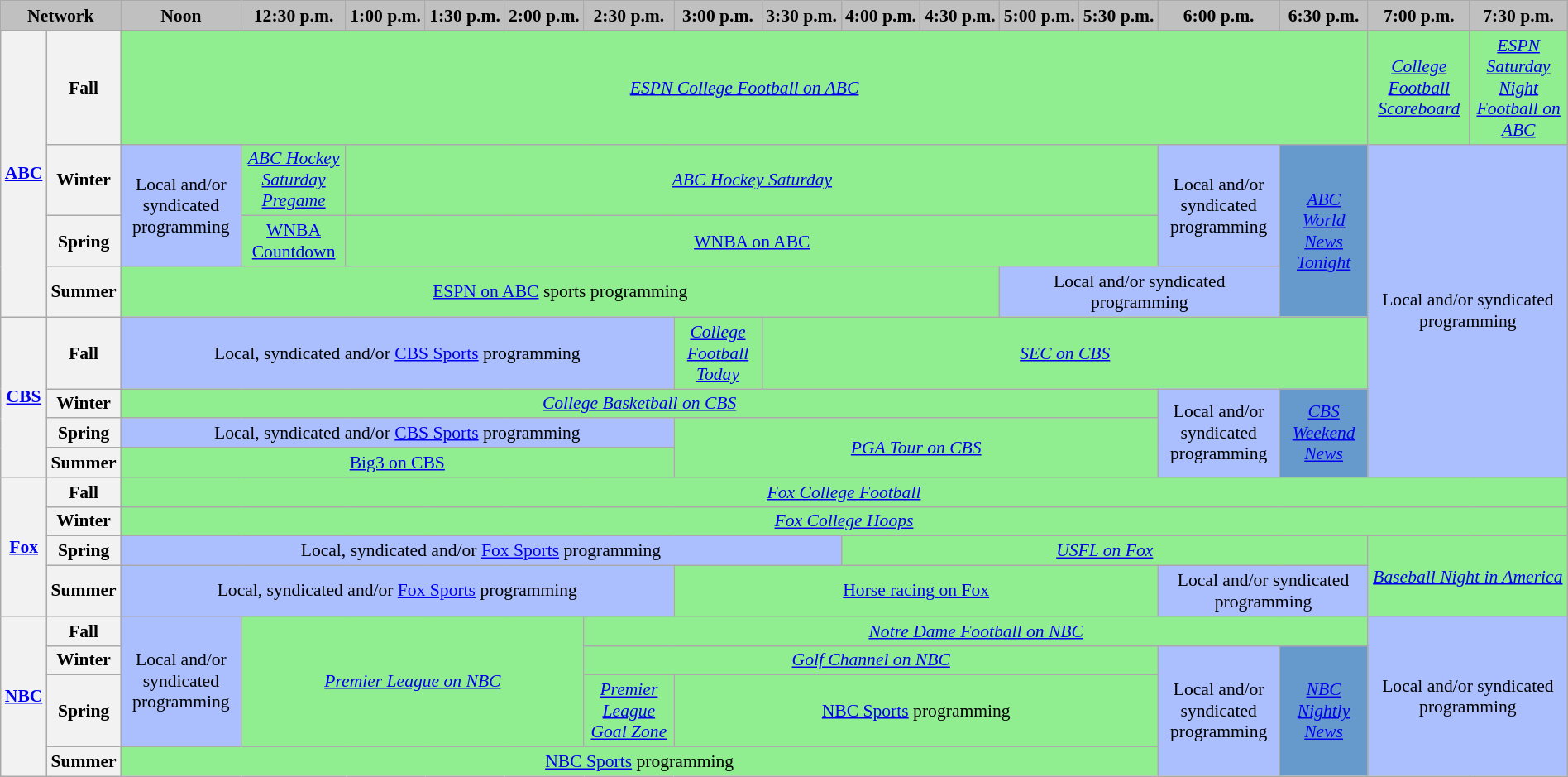<table class="wikitable" style="width:100%;margin-right:0;font-size:90%;text-align:center">
<tr>
<th colspan="2" style="background:#C0C0C0; width:1.5%; text-align:center;">Network</th>
<th style="background:#C0C0C0; text-align:center;">Noon</th>
<th style="background:#C0C0C0; text-align:center;">12:30 p.m.</th>
<th style="background:#C0C0C0; text-align:center;">1:00 p.m.</th>
<th style="background:#C0C0C0; text-align:center;">1:30 p.m.</th>
<th style="background:#C0C0C0; text-align:center;">2:00 p.m.</th>
<th style="background:#C0C0C0; text-align:center;">2:30 p.m.</th>
<th style="background:#C0C0C0; text-align:center;">3:00 p.m.</th>
<th style="background:#C0C0C0; text-align:center;">3:30 p.m.</th>
<th style="background:#C0C0C0; text-align:center;">4:00 p.m.</th>
<th style="background:#C0C0C0; text-align:center;">4:30 p.m.</th>
<th style="background:#C0C0C0; text-align:center;">5:00 p.m.</th>
<th style="background:#C0C0C0; text-align:center;">5:30 p.m.</th>
<th style="background:#C0C0C0; text-align:center;">6:00 p.m.</th>
<th style="background:#C0C0C0; text-align:center;">6:30 p.m.</th>
<th style="background:#C0C0C0; text-align:center;">7:00 p.m.</th>
<th style="background:#C0C0C0; text-align:center;">7:30 p.m.</th>
</tr>
<tr>
<th rowspan="4"><a href='#'>ABC</a></th>
<th>Fall</th>
<td colspan="14" style="background:lightgreen;"><em><a href='#'>ESPN College Football on ABC</a></em></td>
<td style="background:lightgreen;"><em><a href='#'>College Football Scoreboard</a></em></td>
<td style="background:lightgreen;"><em><a href='#'>ESPN Saturday Night Football on ABC</a></em><br></td>
</tr>
<tr>
<th>Winter</th>
<td rowspan="2" style="background:#abbfff;">Local and/or syndicated programming</td>
<td style="background:lightgreen;"><em><a href='#'>ABC Hockey Saturday Pregame</a></em></td>
<td colspan="10" style="background:lightgreen;"><em><a href='#'>ABC Hockey Saturday</a></em></td>
<td rowspan="2" style="background:#abbfff;">Local and/or syndicated programming</td>
<td rowspan="3" style="background: #6699CC;"><em><a href='#'>ABC World News Tonight</a></em></td>
<td colspan="2" rowspan="7" style="background:#abbfff;">Local and/or syndicated programming</td>
</tr>
<tr>
<th>Spring</th>
<td style="background:lightgreen;"><a href='#'>WNBA Countdown</a></td>
<td colspan="10" style="background:lightgreen;"><a href='#'>WNBA on ABC</a></td>
</tr>
<tr>
<th>Summer</th>
<td colspan="10" style="background:lightgreen;"><a href='#'>ESPN on ABC</a> sports programming</td>
<td colspan="3" style="background:#abbfff;">Local and/or syndicated programming</td>
</tr>
<tr>
<th rowspan="4"><a href='#'>CBS</a></th>
<th>Fall</th>
<td colspan="6" style="background:#abbfff;">Local, syndicated  and/or <a href='#'>CBS Sports</a> programming</td>
<td style="background:lightgreen;"><em><a href='#'>College Football Today</a></em></td>
<td colspan="7" style="background:lightgreen;"><em><a href='#'>SEC on CBS</a></em></td>
</tr>
<tr>
<th>Winter</th>
<td colspan="12" style="background:lightgreen;"><em><a href='#'>College Basketball on CBS</a></em></td>
<td rowspan="3" style="background:#abbfff;">Local and/or syndicated programming</td>
<td rowspan="3" style="background: #6699CC;"><em><a href='#'>CBS Weekend News</a></em></td>
</tr>
<tr>
<th>Spring</th>
<td colspan="6" style="background:#abbfff;">Local, syndicated  and/or <a href='#'>CBS Sports</a> programming</td>
<td colspan="6" rowspan="2" style="background:lightgreen;"><em><a href='#'>PGA Tour on CBS</a></em></td>
</tr>
<tr>
<th>Summer</th>
<td colspan="6" style="background:lightgreen;"><a href='#'>Big3 on CBS</a></td>
</tr>
<tr>
<th rowspan="4"><a href='#'>Fox</a></th>
<th>Fall</th>
<td colspan="16" style="background:lightgreen;"><em><a href='#'>Fox College Football</a></em> </td>
</tr>
<tr>
<th>Winter</th>
<td colspan="16" style="background:lightgreen;"><em><a href='#'>Fox College Hoops</a></em> </td>
</tr>
<tr>
<th>Spring</th>
<td colspan="8" style="background:#abbfff;">Local, syndicated  and/or <a href='#'>Fox Sports</a> programming</td>
<td colspan="6" style="background:lightgreen;"><em><a href='#'>USFL on Fox</a></em></td>
<td colspan="2" rowspan="2" style="background:lightgreen;"><em><a href='#'>Baseball Night in America</a></em> </td>
</tr>
<tr>
<th>Summer</th>
<td colspan="6" style="background:#abbfff;">Local, syndicated  and/or <a href='#'>Fox Sports</a> programming</td>
<td colspan="6" style="background:lightgreen;"><a href='#'>Horse racing on Fox</a></td>
<td colspan="2" style="background:#abbfff;">Local and/or syndicated programming</td>
</tr>
<tr>
<th rowspan="4"><a href='#'>NBC</a></th>
<th>Fall</th>
<td rowspan="3" style="background:#abbfff;">Local and/or syndicated programming</td>
<td colspan="4" rowspan="3" style="background:lightgreen;"><em><a href='#'>Premier League on NBC</a></em></td>
<td colspan="9" style="background:lightgreen;"><em><a href='#'>Notre Dame Football on NBC</a></em></td>
<td colspan="2" rowspan="4" style="background:#abbfff;">Local and/or syndicated programming</td>
</tr>
<tr>
<th>Winter</th>
<td colspan="7" style="background:lightgreen;"><em><a href='#'>Golf Channel on NBC</a></em></td>
<td rowspan="3" style="background:#abbfff;">Local and/or syndicated programming</td>
<td rowspan="3" style="background: #6699CC;"><em><a href='#'>NBC Nightly News</a></em></td>
</tr>
<tr>
<th>Spring</th>
<td style="background:lightgreen;"><em><a href='#'>Premier League Goal Zone</a></em></td>
<td colspan="6" style="background:lightgreen;"><a href='#'>NBC Sports</a> programming</td>
</tr>
<tr>
<th>Summer</th>
<td colspan="12" style="background:lightgreen;"><a href='#'>NBC Sports</a> programming</td>
</tr>
</table>
